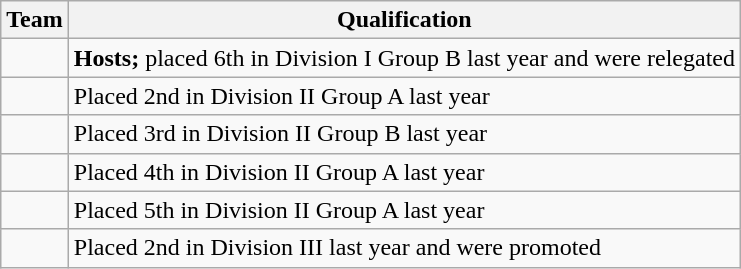<table class="wikitable">
<tr>
<th>Team</th>
<th>Qualification</th>
</tr>
<tr>
<td></td>
<td><strong>Hosts;</strong> placed 6th in Division I Group B last year and were relegated</td>
</tr>
<tr>
<td></td>
<td>Placed 2nd in Division II Group A last year</td>
</tr>
<tr>
<td></td>
<td>Placed 3rd in Division II Group B last year</td>
</tr>
<tr>
<td></td>
<td>Placed 4th in Division II Group A last year</td>
</tr>
<tr>
<td></td>
<td>Placed 5th in Division II Group A last year</td>
</tr>
<tr>
<td></td>
<td>Placed 2nd in Division III last year and were promoted</td>
</tr>
</table>
